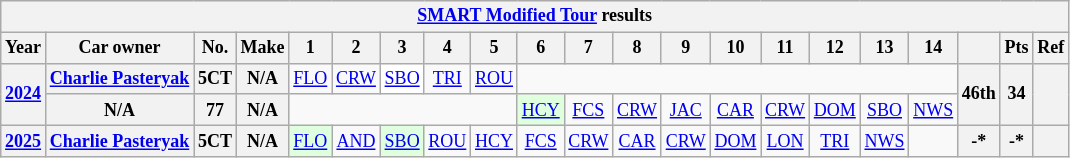<table class="wikitable" style="text-align:center; font-size:75%">
<tr>
<th colspan=38><a href='#'>SMART Modified Tour</a> results</th>
</tr>
<tr>
<th>Year</th>
<th>Car owner</th>
<th>No.</th>
<th>Make</th>
<th>1</th>
<th>2</th>
<th>3</th>
<th>4</th>
<th>5</th>
<th>6</th>
<th>7</th>
<th>8</th>
<th>9</th>
<th>10</th>
<th>11</th>
<th>12</th>
<th>13</th>
<th>14</th>
<th></th>
<th>Pts</th>
<th>Ref</th>
</tr>
<tr>
<th rowspan=2><a href='#'>2024</a></th>
<th><a href='#'>Charlie Pasteryak</a></th>
<th>5CT</th>
<th>N/A</th>
<td><a href='#'>FLO</a></td>
<td><a href='#'>CRW</a></td>
<td style="background:#FFFFFF;"><a href='#'>SBO</a><br></td>
<td><a href='#'>TRI</a></td>
<td><a href='#'>ROU</a></td>
<td colspan=9></td>
<th rowspan=2>46th</th>
<th rowspan=2>34</th>
<th rowspan=2></th>
</tr>
<tr>
<th>N/A</th>
<th>77</th>
<th>N/A</th>
<td colspan=5></td>
<td style="background:#DFFFDF;"><a href='#'>HCY</a><br></td>
<td><a href='#'>FCS</a></td>
<td><a href='#'>CRW</a></td>
<td><a href='#'>JAC</a></td>
<td><a href='#'>CAR</a></td>
<td><a href='#'>CRW</a></td>
<td><a href='#'>DOM</a></td>
<td><a href='#'>SBO</a></td>
<td><a href='#'>NWS</a></td>
</tr>
<tr>
<th><a href='#'>2025</a></th>
<th><a href='#'>Charlie Pasteryak</a></th>
<th>5CT</th>
<th>N/A</th>
<td style="background:#DFFFDF;"><a href='#'>FLO</a><br></td>
<td><a href='#'>AND</a></td>
<td style="background:#DFFFDF;"><a href='#'>SBO</a><br></td>
<td><a href='#'>ROU</a></td>
<td><a href='#'>HCY</a></td>
<td><a href='#'>FCS</a></td>
<td><a href='#'>CRW</a></td>
<td><a href='#'>CAR</a></td>
<td><a href='#'>CRW</a></td>
<td><a href='#'>DOM</a></td>
<td><a href='#'>LON</a></td>
<td><a href='#'>TRI</a></td>
<td><a href='#'>NWS</a></td>
<td></td>
<th>-*</th>
<th>-*</th>
<th></th>
</tr>
</table>
